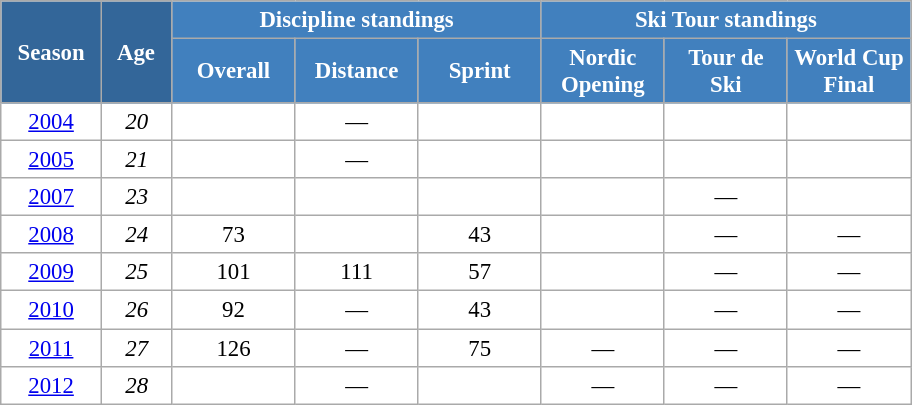<table class="wikitable" style="font-size:95%; text-align:center; border:grey solid 1px; border-collapse:collapse; background:#ffffff;">
<tr>
<th style="background-color:#369; color:white; width:60px;" rowspan="2"> Season </th>
<th style="background-color:#369; color:white; width:40px;" rowspan="2"> Age </th>
<th style="background-color:#4180be; color:white;" colspan="3">Discipline standings</th>
<th style="background-color:#4180be; color:white;" colspan="3">Ski Tour standings</th>
</tr>
<tr>
<th style="background-color:#4180be; color:white; width:75px;">Overall</th>
<th style="background-color:#4180be; color:white; width:75px;">Distance</th>
<th style="background-color:#4180be; color:white; width:75px;">Sprint</th>
<th style="background-color:#4180be; color:white; width:75px;">Nordic<br>Opening</th>
<th style="background-color:#4180be; color:white; width:75px;">Tour de<br>Ski</th>
<th style="background-color:#4180be; color:white; width:75px;">World Cup<br>Final</th>
</tr>
<tr>
<td><a href='#'>2004</a></td>
<td><em>20</em></td>
<td></td>
<td>—</td>
<td></td>
<td></td>
<td></td>
<td></td>
</tr>
<tr>
<td><a href='#'>2005</a></td>
<td><em>21</em></td>
<td></td>
<td>—</td>
<td></td>
<td></td>
<td></td>
<td></td>
</tr>
<tr>
<td><a href='#'>2007</a></td>
<td><em>23</em></td>
<td></td>
<td></td>
<td></td>
<td></td>
<td>—</td>
<td></td>
</tr>
<tr>
<td><a href='#'>2008</a></td>
<td><em>24</em></td>
<td>73</td>
<td></td>
<td>43</td>
<td></td>
<td>—</td>
<td>—</td>
</tr>
<tr>
<td><a href='#'>2009</a></td>
<td><em>25</em></td>
<td>101</td>
<td>111</td>
<td>57</td>
<td></td>
<td>—</td>
<td>—</td>
</tr>
<tr>
<td><a href='#'>2010</a></td>
<td><em>26</em></td>
<td>92</td>
<td>—</td>
<td>43</td>
<td></td>
<td>—</td>
<td>—</td>
</tr>
<tr>
<td><a href='#'>2011</a></td>
<td><em>27</em></td>
<td>126</td>
<td>—</td>
<td>75</td>
<td>—</td>
<td>—</td>
<td>—</td>
</tr>
<tr>
<td><a href='#'>2012</a></td>
<td><em>28</em></td>
<td></td>
<td>—</td>
<td></td>
<td>—</td>
<td>—</td>
<td>—</td>
</tr>
</table>
